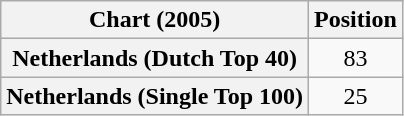<table class="wikitable plainrowheaders" style="text-align:center">
<tr>
<th scope="col">Chart (2005)</th>
<th scope="col">Position</th>
</tr>
<tr>
<th scope="row">Netherlands (Dutch Top 40)</th>
<td>83</td>
</tr>
<tr>
<th scope="row">Netherlands (Single Top 100)</th>
<td>25</td>
</tr>
</table>
